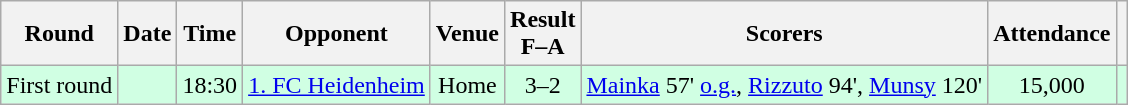<table class="wikitable sortable" style="text-align:center">
<tr>
<th>Round</th>
<th>Date</th>
<th>Time</th>
<th>Opponent</th>
<th>Venue</th>
<th>Result<br>F–A</th>
<th class="unsortable">Scorers</th>
<th>Attendance</th>
<th class="unsortable"></th>
</tr>
<tr bgcolor="#d0ffe3">
<td>First round</td>
<td></td>
<td>18:30</td>
<td><a href='#'>1. FC Heidenheim</a></td>
<td>Home</td>
<td>3–2 </td>
<td><a href='#'>Mainka</a> 57' <a href='#'>o.g.</a>, <a href='#'>Rizzuto</a> 94', <a href='#'>Munsy</a> 120'</td>
<td>15,000</td>
<td></td>
</tr>
</table>
